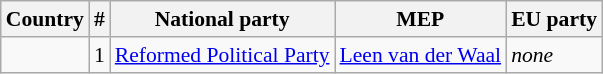<table class="wikitable sortable mw-collapsible mw-collapsed" style="font-size:90%">
<tr>
<th>Country</th>
<th colspan=2>#</th>
<th>National party</th>
<th>MEP</th>
<th>EU party</th>
</tr>
<tr>
<td></td>
<td colspan=2>1</td>
<td><a href='#'>Reformed Political Party</a></td>
<td><a href='#'>Leen van der Waal</a></td>
<td><em>none</em></td>
</tr>
</table>
